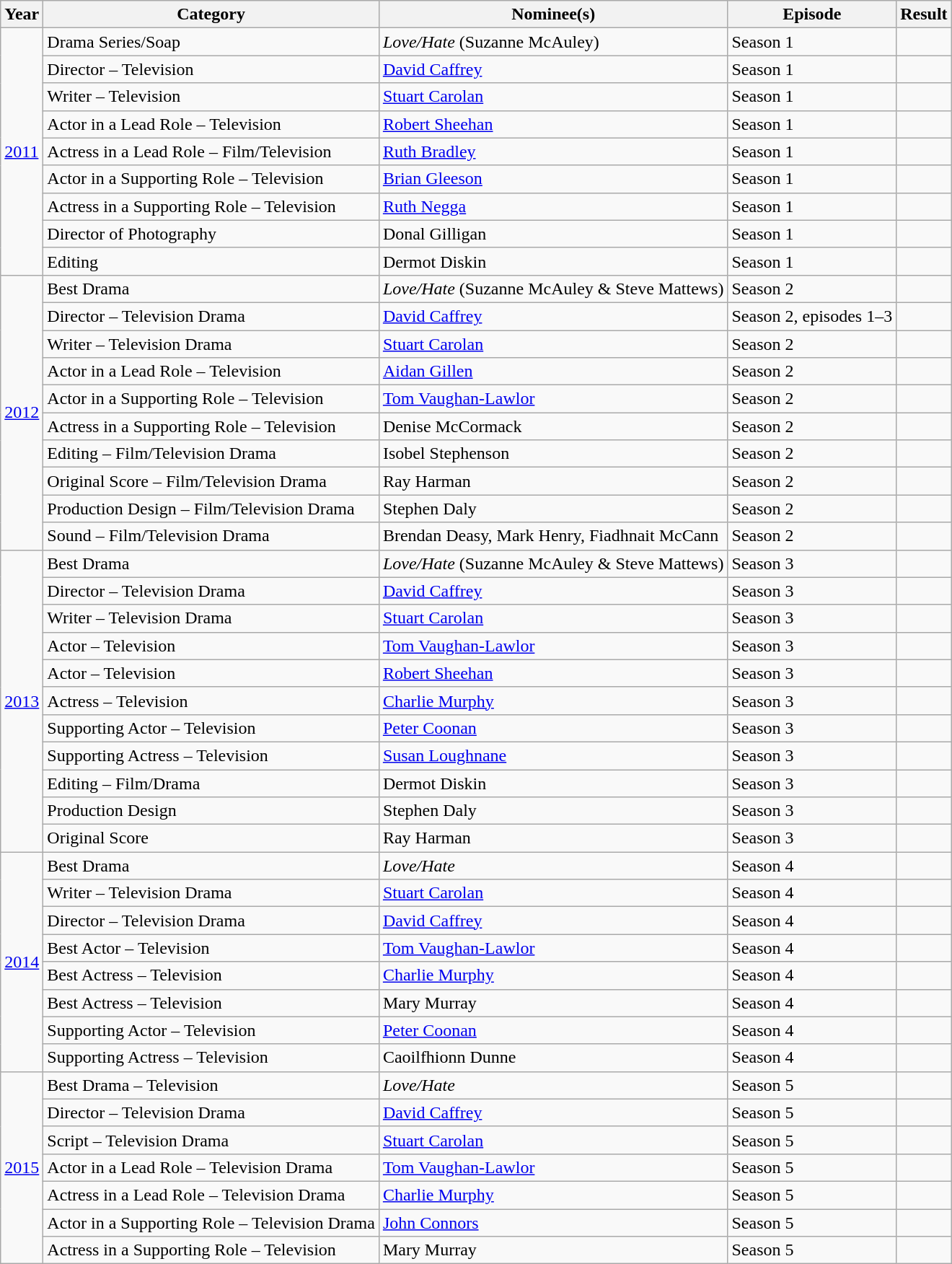<table class="wikitable">
<tr>
<th>Year</th>
<th>Category</th>
<th>Nominee(s)</th>
<th>Episode</th>
<th>Result</th>
</tr>
<tr>
<td rowspan=9><a href='#'>2011</a></td>
<td>Drama Series/Soap</td>
<td><em>Love/Hate</em> (Suzanne McAuley)</td>
<td>Season 1</td>
<td></td>
</tr>
<tr>
<td>Director – Television</td>
<td><a href='#'>David Caffrey</a></td>
<td>Season 1</td>
<td></td>
</tr>
<tr>
<td>Writer – Television</td>
<td><a href='#'>Stuart Carolan</a></td>
<td>Season 1</td>
<td></td>
</tr>
<tr>
<td>Actor in a Lead Role – Television</td>
<td><a href='#'>Robert Sheehan</a></td>
<td>Season 1</td>
<td></td>
</tr>
<tr>
<td>Actress in a Lead Role – Film/Television</td>
<td><a href='#'>Ruth Bradley</a></td>
<td>Season 1</td>
<td></td>
</tr>
<tr>
<td>Actor in a Supporting Role – Television</td>
<td><a href='#'>Brian Gleeson</a></td>
<td>Season 1</td>
<td></td>
</tr>
<tr>
<td>Actress in a Supporting Role – Television</td>
<td><a href='#'>Ruth Negga</a></td>
<td>Season 1</td>
<td></td>
</tr>
<tr>
<td>Director of Photography</td>
<td>Donal Gilligan</td>
<td>Season 1</td>
<td></td>
</tr>
<tr>
<td>Editing</td>
<td>Dermot Diskin</td>
<td>Season 1</td>
<td></td>
</tr>
<tr>
<td rowspan=10><a href='#'>2012</a></td>
<td>Best Drama</td>
<td><em>Love/Hate</em> (Suzanne McAuley & Steve Mattews)</td>
<td>Season 2</td>
<td></td>
</tr>
<tr>
<td>Director – Television Drama</td>
<td><a href='#'>David Caffrey</a></td>
<td>Season 2, episodes 1–3</td>
<td></td>
</tr>
<tr>
<td>Writer – Television Drama</td>
<td><a href='#'>Stuart Carolan</a></td>
<td>Season 2</td>
<td></td>
</tr>
<tr>
<td>Actor in a Lead Role – Television</td>
<td><a href='#'>Aidan Gillen</a></td>
<td>Season 2</td>
<td></td>
</tr>
<tr>
<td>Actor in a Supporting Role – Television</td>
<td><a href='#'>Tom Vaughan-Lawlor</a></td>
<td>Season 2</td>
<td></td>
</tr>
<tr>
<td>Actress in a Supporting Role – Television</td>
<td>Denise McCormack</td>
<td>Season 2</td>
<td></td>
</tr>
<tr>
<td>Editing – Film/Television Drama</td>
<td>Isobel Stephenson</td>
<td>Season 2</td>
<td></td>
</tr>
<tr>
<td>Original Score – Film/Television Drama</td>
<td>Ray Harman</td>
<td>Season 2</td>
<td></td>
</tr>
<tr>
<td>Production Design – Film/Television Drama</td>
<td>Stephen Daly</td>
<td>Season 2</td>
<td></td>
</tr>
<tr>
<td>Sound – Film/Television Drama</td>
<td>Brendan Deasy, Mark Henry, Fiadhnait McCann</td>
<td>Season 2</td>
<td></td>
</tr>
<tr>
<td rowspan=11><a href='#'>2013</a></td>
<td>Best Drama</td>
<td><em>Love/Hate</em> (Suzanne McAuley & Steve Mattews)</td>
<td>Season 3</td>
<td></td>
</tr>
<tr>
<td>Director – Television Drama</td>
<td><a href='#'>David Caffrey</a></td>
<td>Season 3</td>
<td></td>
</tr>
<tr>
<td>Writer – Television Drama</td>
<td><a href='#'>Stuart Carolan</a></td>
<td>Season 3</td>
<td></td>
</tr>
<tr>
<td>Actor – Television</td>
<td><a href='#'>Tom Vaughan-Lawlor</a></td>
<td>Season 3</td>
<td></td>
</tr>
<tr>
<td>Actor – Television</td>
<td><a href='#'>Robert Sheehan</a></td>
<td>Season 3</td>
<td></td>
</tr>
<tr>
<td>Actress – Television</td>
<td><a href='#'>Charlie Murphy</a></td>
<td>Season 3</td>
<td></td>
</tr>
<tr>
<td>Supporting Actor – Television</td>
<td><a href='#'>Peter Coonan</a></td>
<td>Season 3</td>
<td></td>
</tr>
<tr>
<td>Supporting Actress – Television</td>
<td><a href='#'>Susan Loughnane</a></td>
<td>Season 3</td>
<td></td>
</tr>
<tr>
<td>Editing – Film/Drama</td>
<td>Dermot Diskin</td>
<td>Season 3</td>
<td></td>
</tr>
<tr>
<td>Production Design</td>
<td>Stephen Daly</td>
<td>Season 3</td>
<td></td>
</tr>
<tr>
<td>Original Score</td>
<td>Ray Harman</td>
<td>Season 3</td>
<td></td>
</tr>
<tr>
<td rowspan=8><a href='#'>2014</a></td>
<td>Best Drama</td>
<td><em>Love/Hate</em></td>
<td>Season 4</td>
<td></td>
</tr>
<tr>
<td>Writer – Television Drama</td>
<td><a href='#'>Stuart Carolan</a></td>
<td>Season 4</td>
<td></td>
</tr>
<tr>
<td>Director – Television Drama</td>
<td><a href='#'>David Caffrey</a></td>
<td>Season 4</td>
<td></td>
</tr>
<tr>
<td>Best Actor – Television</td>
<td><a href='#'>Tom Vaughan-Lawlor</a></td>
<td>Season 4</td>
<td></td>
</tr>
<tr>
<td>Best Actress – Television</td>
<td><a href='#'>Charlie Murphy</a></td>
<td>Season 4</td>
<td></td>
</tr>
<tr>
<td>Best Actress – Television</td>
<td>Mary Murray</td>
<td>Season 4</td>
<td></td>
</tr>
<tr>
<td>Supporting Actor – Television</td>
<td><a href='#'>Peter Coonan</a></td>
<td>Season 4</td>
<td></td>
</tr>
<tr>
<td>Supporting Actress – Television</td>
<td>Caoilfhionn Dunne</td>
<td>Season 4</td>
<td></td>
</tr>
<tr>
<td rowspan=8><a href='#'>2015</a></td>
<td>Best Drama – Television</td>
<td><em>Love/Hate</em></td>
<td>Season 5</td>
<td></td>
</tr>
<tr>
<td>Director – Television Drama</td>
<td><a href='#'>David Caffrey</a></td>
<td>Season 5</td>
<td></td>
</tr>
<tr>
<td>Script – Television Drama</td>
<td><a href='#'>Stuart Carolan</a></td>
<td>Season 5</td>
<td></td>
</tr>
<tr>
<td>Actor in a Lead Role – Television Drama</td>
<td><a href='#'>Tom Vaughan-Lawlor</a></td>
<td>Season 5</td>
<td></td>
</tr>
<tr>
<td>Actress in a Lead Role – Television Drama</td>
<td><a href='#'>Charlie Murphy</a></td>
<td>Season 5</td>
<td></td>
</tr>
<tr>
<td>Actor in a Supporting Role – Television Drama</td>
<td><a href='#'>John Connors</a></td>
<td>Season 5</td>
<td></td>
</tr>
<tr>
<td>Actress in a Supporting Role – Television</td>
<td>Mary Murray</td>
<td>Season 5</td>
<td></td>
</tr>
</table>
